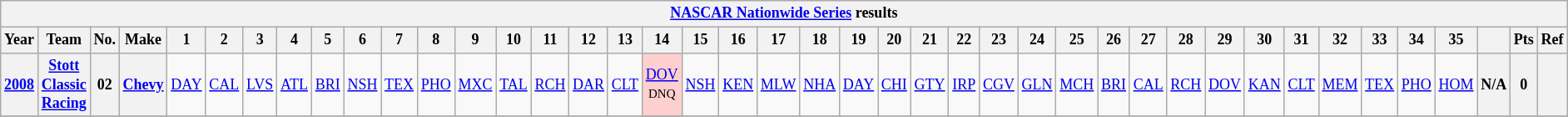<table class="wikitable" style="text-align:center; font-size:75%">
<tr>
<th colspan=42><a href='#'>NASCAR Nationwide Series</a> results</th>
</tr>
<tr>
<th>Year</th>
<th>Team</th>
<th>No.</th>
<th>Make</th>
<th>1</th>
<th>2</th>
<th>3</th>
<th>4</th>
<th>5</th>
<th>6</th>
<th>7</th>
<th>8</th>
<th>9</th>
<th>10</th>
<th>11</th>
<th>12</th>
<th>13</th>
<th>14</th>
<th>15</th>
<th>16</th>
<th>17</th>
<th>18</th>
<th>19</th>
<th>20</th>
<th>21</th>
<th>22</th>
<th>23</th>
<th>24</th>
<th>25</th>
<th>26</th>
<th>27</th>
<th>28</th>
<th>29</th>
<th>30</th>
<th>31</th>
<th>32</th>
<th>33</th>
<th>34</th>
<th>35</th>
<th></th>
<th>Pts</th>
<th>Ref</th>
</tr>
<tr>
<th><a href='#'>2008</a></th>
<th><a href='#'>Stott Classic Racing</a></th>
<th>02</th>
<th><a href='#'>Chevy</a></th>
<td><a href='#'>DAY</a></td>
<td><a href='#'>CAL</a></td>
<td><a href='#'>LVS</a></td>
<td><a href='#'>ATL</a></td>
<td><a href='#'>BRI</a></td>
<td><a href='#'>NSH</a></td>
<td><a href='#'>TEX</a></td>
<td><a href='#'>PHO</a></td>
<td><a href='#'>MXC</a></td>
<td><a href='#'>TAL</a></td>
<td><a href='#'>RCH</a></td>
<td><a href='#'>DAR</a></td>
<td><a href='#'>CLT</a></td>
<td style="background:#FFCFCF;"><a href='#'>DOV</a><br><small>DNQ</small></td>
<td><a href='#'>NSH</a></td>
<td><a href='#'>KEN</a></td>
<td><a href='#'>MLW</a></td>
<td><a href='#'>NHA</a></td>
<td><a href='#'>DAY</a></td>
<td><a href='#'>CHI</a></td>
<td><a href='#'>GTY</a></td>
<td><a href='#'>IRP</a></td>
<td><a href='#'>CGV</a></td>
<td><a href='#'>GLN</a></td>
<td><a href='#'>MCH</a></td>
<td><a href='#'>BRI</a></td>
<td><a href='#'>CAL</a></td>
<td><a href='#'>RCH</a></td>
<td><a href='#'>DOV</a></td>
<td><a href='#'>KAN</a></td>
<td><a href='#'>CLT</a></td>
<td><a href='#'>MEM</a></td>
<td><a href='#'>TEX</a></td>
<td><a href='#'>PHO</a></td>
<td><a href='#'>HOM</a></td>
<th>N/A</th>
<th>0</th>
<th></th>
</tr>
<tr>
</tr>
</table>
